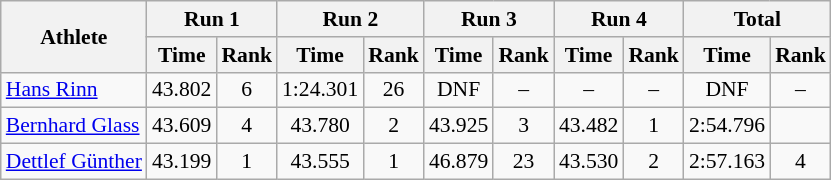<table class="wikitable" style="font-size:90%;">
<tr>
<th rowspan="2">Athlete</th>
<th colspan="2">Run 1</th>
<th colspan="2">Run 2</th>
<th colspan="2">Run 3</th>
<th colspan="2">Run 4</th>
<th colspan="2">Total</th>
</tr>
<tr>
<th>Time</th>
<th>Rank</th>
<th>Time</th>
<th>Rank</th>
<th>Time</th>
<th>Rank</th>
<th>Time</th>
<th>Rank</th>
<th>Time</th>
<th>Rank</th>
</tr>
<tr>
<td><a href='#'>Hans Rinn</a></td>
<td style="text-align:center;">43.802</td>
<td style="text-align:center;">6</td>
<td style="text-align:center;">1:24.301</td>
<td style="text-align:center;">26</td>
<td style="text-align:center;">DNF</td>
<td style="text-align:center;">–</td>
<td style="text-align:center;">–</td>
<td style="text-align:center;">–</td>
<td style="text-align:center;">DNF</td>
<td style="text-align:center;">–</td>
</tr>
<tr>
<td><a href='#'>Bernhard Glass</a></td>
<td style="text-align:center;">43.609</td>
<td style="text-align:center;">4</td>
<td style="text-align:center;">43.780</td>
<td style="text-align:center;">2</td>
<td style="text-align:center;">43.925</td>
<td style="text-align:center;">3</td>
<td style="text-align:center;">43.482</td>
<td style="text-align:center;">1</td>
<td style="text-align:center;">2:54.796</td>
<td style="text-align:center;"></td>
</tr>
<tr>
<td><a href='#'>Dettlef Günther</a></td>
<td style="text-align:center;">43.199</td>
<td style="text-align:center;">1</td>
<td style="text-align:center;">43.555</td>
<td style="text-align:center;">1</td>
<td style="text-align:center;">46.879</td>
<td style="text-align:center;">23</td>
<td style="text-align:center;">43.530</td>
<td style="text-align:center;">2</td>
<td style="text-align:center;">2:57.163</td>
<td style="text-align:center;">4</td>
</tr>
</table>
